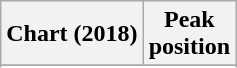<table class="wikitable sortable plainrowheaders" style="text-align:center">
<tr>
<th scope="col">Chart (2018)</th>
<th scope="col">Peak<br>position</th>
</tr>
<tr>
</tr>
<tr>
</tr>
<tr>
</tr>
<tr>
</tr>
<tr>
</tr>
<tr>
</tr>
<tr>
</tr>
<tr>
</tr>
<tr>
</tr>
<tr>
</tr>
<tr>
</tr>
<tr>
</tr>
<tr>
</tr>
<tr>
</tr>
</table>
